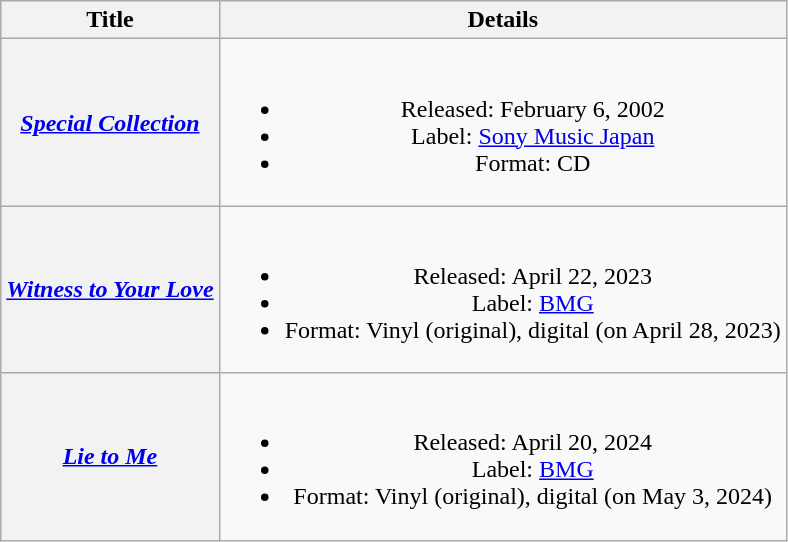<table class="wikitable plainrowheaders" style="text-align:center;" border="1">
<tr>
<th scope="col">Title</th>
<th scope="col">Details</th>
</tr>
<tr>
<th scope="row"><em><a href='#'>Special Collection</a></em></th>
<td><br><ul><li>Released: February 6, 2002</li><li>Label: <a href='#'>Sony Music Japan</a></li><li>Format: CD</li></ul></td>
</tr>
<tr>
<th scope="row"><em><a href='#'>Witness to Your Love</a></em></th>
<td><br><ul><li>Released: April 22, 2023</li><li>Label: <a href='#'>BMG</a></li><li>Format: Vinyl (original), digital (on April 28, 2023)</li></ul></td>
</tr>
<tr>
<th scope="row"><em><a href='#'>Lie to Me</a></em></th>
<td><br><ul><li>Released: April 20, 2024</li><li>Label: <a href='#'>BMG</a></li><li>Format: Vinyl (original), digital (on May 3, 2024)</li></ul></td>
</tr>
</table>
